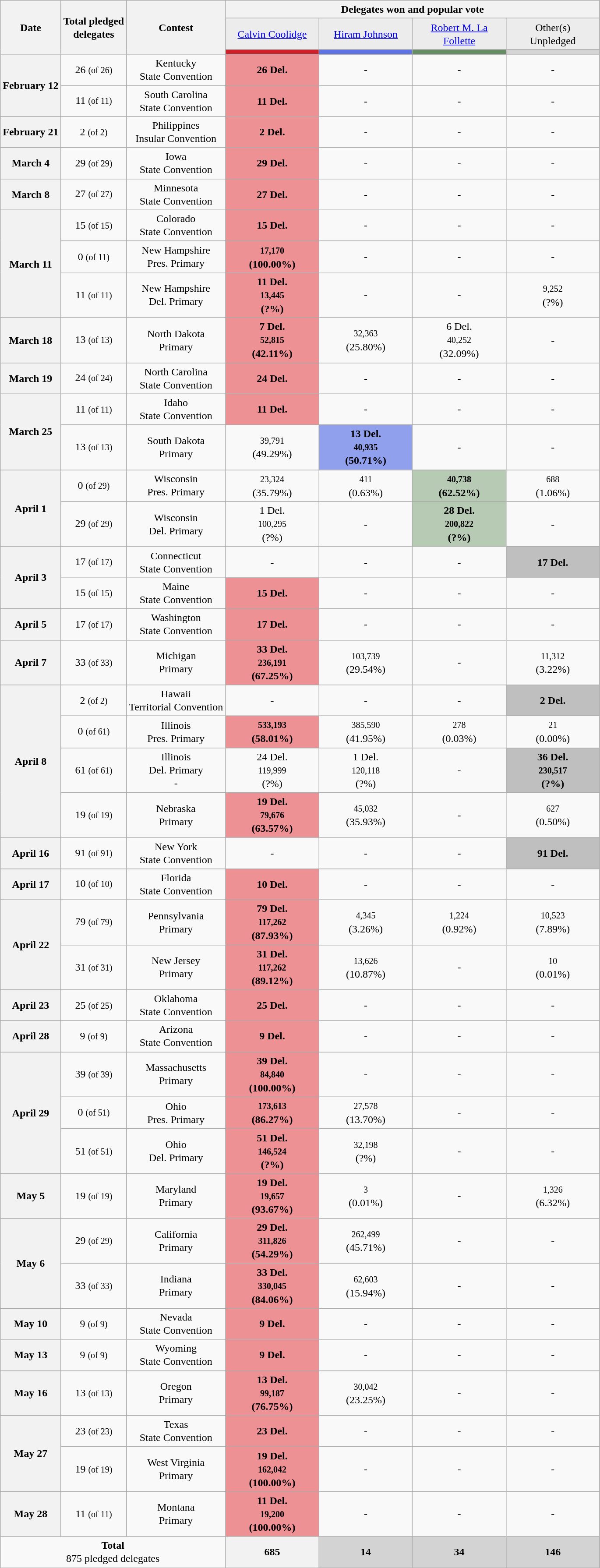<table class="wikitable" style="text-align:center;font-size:100%;line-height:20px">
<tr>
<th rowspan=3>Date</th>
<th rowspan=3>Total pledged<br>delegates</th>
<th rowspan=3>Contest<br></th>
<th colspan=4>Delegates won and popular vote</th>
</tr>
<tr>
<td style="background:#ececec; width:135px"><a href='#'>Calvin Coolidge</a></td>
<td style="background:#ececec; width:135px"><a href='#'>Hiram Johnson</a></td>
<td style="background:#ececec; width:135px"><a href='#'>Robert M. La Follette</a></td>
<td style="background:#ececec; width:135px">Other(s)<br>Unpledged</td>
</tr>
<tr>
<th style="background:#CE2029;"></th>
<th style="background:#5d73e5;"></th>
<th style="background:#668c63;"></th>
<th style="background:lightgrey;"></th>
</tr>
<tr>
<th rowspan=2>February 12</th>
<td>26 <small>(of 26)</small></td>
<td>Kentucky<br>State Convention<br></td>
<td style="background: #ee9195;"><strong>26 Del.</strong></td>
<td>-</td>
<td>-</td>
<td>-</td>
</tr>
<tr>
<td>11 <small>(of 11)</small></td>
<td>South Carolina<br>State Convention<br></td>
<td style="background: #ee9195;"><strong>11 Del.</strong></td>
<td>-</td>
<td>-</td>
<td>-</td>
</tr>
<tr>
<th rowspan=1>February 21</th>
<td>2 <small>(of 2)</small></td>
<td>Philippines<br>Insular Convention<br></td>
<td style="background: #ee9195;"><strong>2 Del.</strong></td>
<td>-</td>
<td>-</td>
<td>-</td>
</tr>
<tr>
<th rowspan=1>March 4</th>
<td>29 <small>(of 29)</small></td>
<td>Iowa<br>State Convention<br></td>
<td style="background: #ee9195;"><strong>29 Del.</strong></td>
<td>-</td>
<td>-</td>
<td>-</td>
</tr>
<tr>
<th rowspan=1>March 8</th>
<td>27 <small>(of 27)</small></td>
<td>Minnesota<br>State Convention<br></td>
<td style="background: #ee9195;"><strong>27 Del.</strong></td>
<td>-</td>
<td>-</td>
<td>-</td>
</tr>
<tr>
<th rowspan=3>March 11</th>
<td>15 <small>(of 15)</small></td>
<td>Colorado<br>State Convention<br></td>
<td style="background: #ee9195;"><strong>15 Del.</strong></td>
<td>-</td>
<td>-</td>
<td>-</td>
</tr>
<tr>
<td>0 <small>(of 11)</small></td>
<td>New Hampshire<br>Pres. Primary<br></td>
<td style="background: #ee9195;"><strong><small>17,170</small><br>(100.00%)</strong></td>
<td>-</td>
<td>-</td>
<td>-</td>
</tr>
<tr>
<td>11 <small>(of 11)</small></td>
<td>New Hampshire<br>Del. Primary<br></td>
<td style="background: #ee9195;"><strong>11 Del.<br><small>13,445</small><br>(?%)</strong></td>
<td>-</td>
<td>-</td>
<td><small>9,252</small><br>(?%)</td>
</tr>
<tr>
<th rowspan=1>March 18</th>
<td>13 <small>(of 13)</small></td>
<td>North Dakota<br>Primary<br></td>
<td style="background: #ee9195;"><strong>7 Del.<br><small>52,815</small><br>(42.11%)</strong></td>
<td><small>32,363</small><br>(25.80%)</td>
<td>6 Del.<br><small>40,252 </small><br>(32.09%)</td>
<td>-</td>
</tr>
<tr>
<th rowspan=1>March 19</th>
<td>24 <small>(of 24)</small></td>
<td>North Carolina<br>State Convention<br></td>
<td style="background: #ee9195;"><strong>24 Del.</strong></td>
<td>-</td>
<td>-</td>
<td>-</td>
</tr>
<tr>
<th rowspan=2>March 25</th>
<td>11 <small>(of 11)</small></td>
<td>Idaho<br>State Convention<br></td>
<td style="background: #ee9195;"><strong>11 Del.</strong></td>
<td>-</td>
<td>-</td>
<td>-</td>
</tr>
<tr>
<td>13 <small>(of 13)</small></td>
<td>South Dakota<br>Primary<br></td>
<td><small>39,791</small><br>(49.29%)</td>
<td style="background: #91a0ed;"><strong>13 Del.<br><small>40,935</small><br>(50.71%)</strong></td>
<td>-</td>
<td>-</td>
</tr>
<tr>
<th rowspan=2>April 1</th>
<td>0 <small>(of 29)</small></td>
<td>Wisconsin<br>Pres. Primary<br></td>
<td><small>23,324 </small><br>(35.79%)</td>
<td><small>411 </small><br>(0.63%)</td>
<td style="background: #b6cab4;"><strong><small>40,738 </small><br>(62.52%)</strong></td>
<td><small>688 </small><br>(1.06%)</td>
</tr>
<tr>
<td>29 <small>(of 29)</small></td>
<td>Wisconsin<br>Del. Primary<br></td>
<td>1 Del.<br><small>100,295</small><br>(?%)</td>
<td>-</td>
<td style="background: #b6cab4;"><strong>28 Del.<br><small>200,822</small><br>(?%)</strong></td>
<td>-</td>
</tr>
<tr>
<th rowspan=2>April 3</th>
<td>17 <small>(of 17)</small></td>
<td>Connecticut<br>State Convention<br></td>
<td>-</td>
<td>-</td>
<td>-</td>
<td style="background: #bfbfbf;"><strong>17 Del.</strong></td>
</tr>
<tr>
<td>15 <small>(of 15)</small></td>
<td>Maine<br>State Convention<br></td>
<td style="background: #ee9195;"><strong>15 Del.</strong></td>
<td>-</td>
<td>-</td>
<td>-</td>
</tr>
<tr>
<th rowspan=1>April 5</th>
<td>17 <small>(of 17)</small></td>
<td>Washington<br>State Convention<br></td>
<td style="background: #ee9195;"><strong>17 Del.</strong></td>
<td>-</td>
<td>-</td>
<td>-</td>
</tr>
<tr>
<th rowspan=1>April 7</th>
<td>33 <small>(of 33)</small></td>
<td>Michigan<br>Primary<br></td>
<td style="background: #ee9195;"><strong>33 Del.<br><small>236,191</small><br>(67.25%)</strong></td>
<td><small>103,739</small><br>(29.54%)</td>
<td>-</td>
<td><small>11,312</small><br>(3.22%)</td>
</tr>
<tr>
<th rowspan=4>April 8</th>
<td>2 <small>(of 2)</small></td>
<td>Hawaii<br>Territorial Convention<br></td>
<td>-</td>
<td>-</td>
<td>-</td>
<td style="background: #bfbfbf;"><strong>2 Del.</strong></td>
</tr>
<tr>
<td>0 <small>(of 61)</small></td>
<td>Illinois<br>Pres. Primary<br></td>
<td style="background: #ee9195;"><strong><small>533,193</small><br>(58.01%)</strong></td>
<td><small>385,590</small><br>(41.95%)</td>
<td><small>278 </small><br>(0.03%)</td>
<td><small>21 </small><br>(0.00%)</td>
</tr>
<tr>
<td>61 <small>(of 61)</small></td>
<td>Illinois<br>Del. Primary<br>-</td>
<td>24 Del.<br><small>119,999</small><br>(?%)</td>
<td>1 Del.<br><small>120,118</small><br>(?%)</td>
<td>-</td>
<td style="background: #bfbfbf;"><strong>36 Del.<br><small>230,517</small><br>(?%)</strong></td>
</tr>
<tr>
<td>19 <small>(of 19)</small></td>
<td>Nebraska<br>Primary<br></td>
<td style="background: #ee9195;"><strong>19 Del.<br><small>79,676</small><br>(63.57%)</strong></td>
<td><small>45,032</small><br>(35.93%)</td>
<td>-</td>
<td><small>627</small><br>(0.50%)</td>
</tr>
<tr>
<th rowspan=1>April 16</th>
<td>91 <small>(of 91)</small></td>
<td>New York<br>State Convention<br></td>
<td>-</td>
<td>-</td>
<td>-</td>
<td style="background: #bfbfbf;"><strong>91 Del.</strong></td>
</tr>
<tr>
<th rowspan=1>April 17</th>
<td>10 <small>(of 10)</small></td>
<td>Florida<br>State Convention<br></td>
<td style="background: #ee9195;"><strong>10 Del.</strong></td>
<td>-</td>
<td>-</td>
<td>-</td>
</tr>
<tr>
<th rowspan=2>April 22</th>
<td>79 <small>(of 79)</small></td>
<td>Pennsylvania<br>Primary<br></td>
<td style="background: #ee9195;"><strong>79 Del.<br><small>117,262</small><br>(87.93%)</strong></td>
<td><small>4,345 </small><br>(3.26%)</td>
<td><small>1,224 </small><br>(0.92%)</td>
<td><small>10,523 </small><br>(7.89%)</td>
</tr>
<tr>
<td>31 <small>(of 31)</small></td>
<td>New Jersey<br>Primary<br></td>
<td style="background: #ee9195;"><strong>31 Del.<br><small>117,262</small><br>(89.12%)</strong></td>
<td><small>13,626</small><br>(10.87%)</td>
<td>-</td>
<td><small>10 </small><br>(0.01%)</td>
</tr>
<tr>
<th rowspan=1>April 23</th>
<td>25 <small>(of 25)</small></td>
<td>Oklahoma<br>State Convention<br></td>
<td style="background: #ee9195;"><strong>25 Del.</strong></td>
<td>-</td>
<td>-</td>
<td>-</td>
</tr>
<tr>
<th rowspan=1>April 28</th>
<td>9 <small>(of 9)</small></td>
<td>Arizona<br>State Convention<br></td>
<td style="background: #ee9195;"><strong>9 Del.</strong></td>
<td>-</td>
<td>-</td>
<td>-</td>
</tr>
<tr>
<th rowspan=3>April 29</th>
<td>39 <small>(of 39)</small></td>
<td>Massachusetts<br>Primary<br></td>
<td style="background: #ee9195;"><strong>39 Del.<br><small>84,840</small><br>(100.00%)</strong></td>
<td>-</td>
<td>-</td>
<td>-</td>
</tr>
<tr>
<td>0 <small>(of 51)</small></td>
<td>Ohio<br>Pres. Primary<br></td>
<td style="background: #ee9195;"><strong><small>173,613</small><br>(86.27%)</strong></td>
<td><small>27,578</small><br>(13.70%)</td>
<td>-</td>
<td>-</td>
</tr>
<tr>
<td>51 <small>(of 51)</small></td>
<td>Ohio<br>Del. Primary<br></td>
<td style="background: #ee9195;"><strong>51 Del.<br><small>146,524</small><br>(?%)</strong></td>
<td><small>32,198</small><br>(?%)</td>
<td>-</td>
<td>-</td>
</tr>
<tr>
<th rowspan=1>May 5</th>
<td>19 <small>(of 19)</small></td>
<td>Maryland<br>Primary<br></td>
<td style="background: #ee9195;"><strong>19 Del.<br><small>19,657</small><br>(93.67%)</strong></td>
<td><small>3 </small><br>(0.01%)</td>
<td>-</td>
<td><small>1,326</small><br>(6.32%)</td>
</tr>
<tr>
<th rowspan=2>May 6</th>
<td>29 <small>(of 29)</small></td>
<td>California<br>Primary<br></td>
<td style="background: #ee9195;"><strong>29 Del.<br><small>311,826</small><br>(54.29%)</strong></td>
<td><small>262,499</small><br>(45.71%)</td>
<td>-</td>
<td>-</td>
</tr>
<tr>
<td>33 <small>(of 33)</small></td>
<td>Indiana<br>Primary<br></td>
<td style="background: #ee9195;"><strong>33 Del.<br><small>330,045</small><br>(84.06%)</strong></td>
<td><small>62,603</small><br>(15.94%)</td>
<td>-</td>
<td>-</td>
</tr>
<tr>
<th rowspan=1>May 10</th>
<td>9 <small>(of 9)</small></td>
<td>Nevada<br>State Convention<br></td>
<td style="background: #ee9195;"><strong>9 Del.</strong></td>
<td>-</td>
<td>-</td>
<td>-</td>
</tr>
<tr>
<th rowspan=1>May 13</th>
<td>9 <small>(of 9)</small></td>
<td>Wyoming<br>State Convention<br></td>
<td style="background: #ee9195;"><strong>9 Del.</strong></td>
<td>-</td>
<td>-</td>
<td>-</td>
</tr>
<tr>
<th rowspan=1>May 16</th>
<td>13 <small>(of 13)</small></td>
<td>Oregon<br>Primary<br></td>
<td style="background: #ee9195;"><strong>13 Del.<br><small>99,187</small><br>(76.75%)</strong></td>
<td><small>30,042</small><br>(23.25%)</td>
<td>-</td>
<td>-</td>
</tr>
<tr>
<th rowspan=2>May 27</th>
<td>23 <small>(of 23)</small></td>
<td>Texas<br>State Convention<br></td>
<td style="background: #ee9195;"><strong>23 Del.</strong></td>
<td>-</td>
<td>-</td>
<td>-</td>
</tr>
<tr>
<td>19 <small>(of 19)</small></td>
<td>West Virginia<br>Primary<br></td>
<td style="background: #ee9195;"><strong>19 Del.<br><small>162,042</small><br>(100.00%)</strong></td>
<td>-</td>
<td>-</td>
<td>-</td>
</tr>
<tr>
<th rowspan=1>May 28</th>
<td>11 <small>(of 11)</small></td>
<td>Montana<br>Primary<br></td>
<td style="background: #ee9195;"><strong>11 Del.<br><small>19,200</small><br>(100.00%)</strong></td>
<td>-</td>
<td>-</td>
<td>-</td>
</tr>
<tr>
<td colspan="3"><strong>Total</strong><br>875 pledged delegates<br></td>
<th>685<br></th>
<th style="background: lightgrey;">14<br></th>
<th style="background: lightgrey;">34<br></th>
<th style="background: lightgrey;">146<br></th>
</tr>
<tr>
</tr>
</table>
